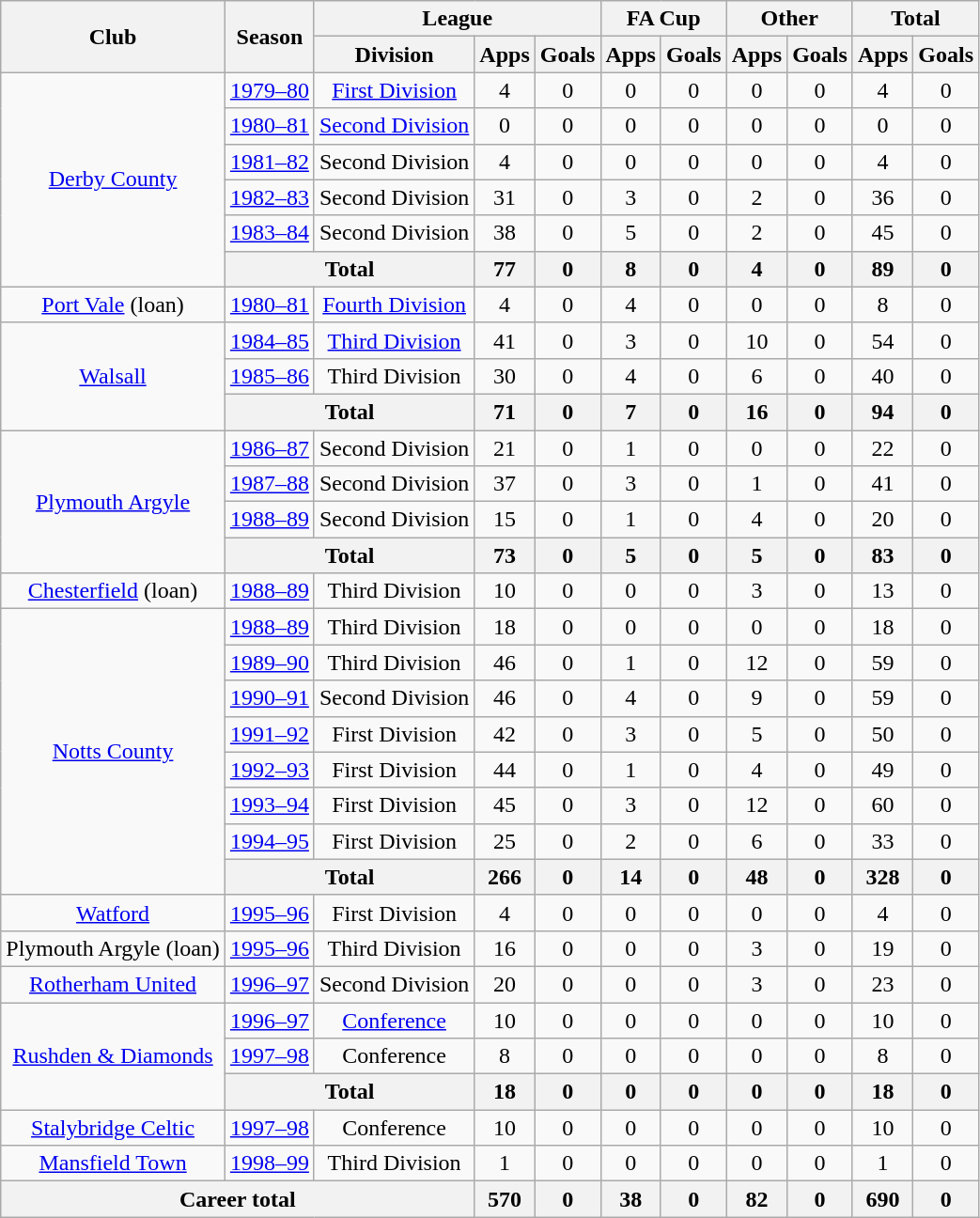<table class="wikitable" style="text-align:center">
<tr>
<th rowspan="2">Club</th>
<th rowspan="2">Season</th>
<th colspan="3">League</th>
<th colspan="2">FA Cup</th>
<th colspan="2">Other</th>
<th colspan="2">Total</th>
</tr>
<tr>
<th>Division</th>
<th>Apps</th>
<th>Goals</th>
<th>Apps</th>
<th>Goals</th>
<th>Apps</th>
<th>Goals</th>
<th>Apps</th>
<th>Goals</th>
</tr>
<tr>
<td rowspan="6"><a href='#'>Derby County</a></td>
<td><a href='#'>1979–80</a></td>
<td><a href='#'>First Division</a></td>
<td>4</td>
<td>0</td>
<td>0</td>
<td>0</td>
<td>0</td>
<td>0</td>
<td>4</td>
<td>0</td>
</tr>
<tr>
<td><a href='#'>1980–81</a></td>
<td><a href='#'>Second Division</a></td>
<td>0</td>
<td>0</td>
<td>0</td>
<td>0</td>
<td>0</td>
<td>0</td>
<td>0</td>
<td>0</td>
</tr>
<tr>
<td><a href='#'>1981–82</a></td>
<td>Second Division</td>
<td>4</td>
<td>0</td>
<td>0</td>
<td>0</td>
<td>0</td>
<td>0</td>
<td>4</td>
<td>0</td>
</tr>
<tr>
<td><a href='#'>1982–83</a></td>
<td>Second Division</td>
<td>31</td>
<td>0</td>
<td>3</td>
<td>0</td>
<td>2</td>
<td>0</td>
<td>36</td>
<td>0</td>
</tr>
<tr>
<td><a href='#'>1983–84</a></td>
<td>Second Division</td>
<td>38</td>
<td>0</td>
<td>5</td>
<td>0</td>
<td>2</td>
<td>0</td>
<td>45</td>
<td>0</td>
</tr>
<tr>
<th colspan="2">Total</th>
<th>77</th>
<th>0</th>
<th>8</th>
<th>0</th>
<th>4</th>
<th>0</th>
<th>89</th>
<th>0</th>
</tr>
<tr>
<td><a href='#'>Port Vale</a> (loan)</td>
<td><a href='#'>1980–81</a></td>
<td><a href='#'>Fourth Division</a></td>
<td>4</td>
<td>0</td>
<td>4</td>
<td>0</td>
<td>0</td>
<td>0</td>
<td>8</td>
<td>0</td>
</tr>
<tr>
<td rowspan="3"><a href='#'>Walsall</a></td>
<td><a href='#'>1984–85</a></td>
<td><a href='#'>Third Division</a></td>
<td>41</td>
<td>0</td>
<td>3</td>
<td>0</td>
<td>10</td>
<td>0</td>
<td>54</td>
<td>0</td>
</tr>
<tr>
<td><a href='#'>1985–86</a></td>
<td>Third Division</td>
<td>30</td>
<td>0</td>
<td>4</td>
<td>0</td>
<td>6</td>
<td>0</td>
<td>40</td>
<td>0</td>
</tr>
<tr>
<th colspan="2">Total</th>
<th>71</th>
<th>0</th>
<th>7</th>
<th>0</th>
<th>16</th>
<th>0</th>
<th>94</th>
<th>0</th>
</tr>
<tr>
<td rowspan="4"><a href='#'>Plymouth Argyle</a></td>
<td><a href='#'>1986–87</a></td>
<td>Second Division</td>
<td>21</td>
<td>0</td>
<td>1</td>
<td>0</td>
<td>0</td>
<td>0</td>
<td>22</td>
<td>0</td>
</tr>
<tr>
<td><a href='#'>1987–88</a></td>
<td>Second Division</td>
<td>37</td>
<td>0</td>
<td>3</td>
<td>0</td>
<td>1</td>
<td>0</td>
<td>41</td>
<td>0</td>
</tr>
<tr>
<td><a href='#'>1988–89</a></td>
<td>Second Division</td>
<td>15</td>
<td>0</td>
<td>1</td>
<td>0</td>
<td>4</td>
<td>0</td>
<td>20</td>
<td>0</td>
</tr>
<tr>
<th colspan="2">Total</th>
<th>73</th>
<th>0</th>
<th>5</th>
<th>0</th>
<th>5</th>
<th>0</th>
<th>83</th>
<th>0</th>
</tr>
<tr>
<td><a href='#'>Chesterfield</a> (loan)</td>
<td><a href='#'>1988–89</a></td>
<td>Third Division</td>
<td>10</td>
<td>0</td>
<td>0</td>
<td>0</td>
<td>3</td>
<td>0</td>
<td>13</td>
<td>0</td>
</tr>
<tr>
<td rowspan="8"><a href='#'>Notts County</a></td>
<td><a href='#'>1988–89</a></td>
<td>Third Division</td>
<td>18</td>
<td>0</td>
<td>0</td>
<td>0</td>
<td>0</td>
<td>0</td>
<td>18</td>
<td>0</td>
</tr>
<tr>
<td><a href='#'>1989–90</a></td>
<td>Third Division</td>
<td>46</td>
<td>0</td>
<td>1</td>
<td>0</td>
<td>12</td>
<td>0</td>
<td>59</td>
<td>0</td>
</tr>
<tr>
<td><a href='#'>1990–91</a></td>
<td>Second Division</td>
<td>46</td>
<td>0</td>
<td>4</td>
<td>0</td>
<td>9</td>
<td>0</td>
<td>59</td>
<td>0</td>
</tr>
<tr>
<td><a href='#'>1991–92</a></td>
<td>First Division</td>
<td>42</td>
<td>0</td>
<td>3</td>
<td>0</td>
<td>5</td>
<td>0</td>
<td>50</td>
<td>0</td>
</tr>
<tr>
<td><a href='#'>1992–93</a></td>
<td>First Division</td>
<td>44</td>
<td>0</td>
<td>1</td>
<td>0</td>
<td>4</td>
<td>0</td>
<td>49</td>
<td>0</td>
</tr>
<tr>
<td><a href='#'>1993–94</a></td>
<td>First Division</td>
<td>45</td>
<td>0</td>
<td>3</td>
<td>0</td>
<td>12</td>
<td>0</td>
<td>60</td>
<td>0</td>
</tr>
<tr>
<td><a href='#'>1994–95</a></td>
<td>First Division</td>
<td>25</td>
<td>0</td>
<td>2</td>
<td>0</td>
<td>6</td>
<td>0</td>
<td>33</td>
<td>0</td>
</tr>
<tr>
<th colspan="2">Total</th>
<th>266</th>
<th>0</th>
<th>14</th>
<th>0</th>
<th>48</th>
<th>0</th>
<th>328</th>
<th>0</th>
</tr>
<tr>
<td><a href='#'>Watford</a></td>
<td><a href='#'>1995–96</a></td>
<td>First Division</td>
<td>4</td>
<td>0</td>
<td>0</td>
<td>0</td>
<td>0</td>
<td>0</td>
<td>4</td>
<td>0</td>
</tr>
<tr>
<td>Plymouth Argyle (loan)</td>
<td><a href='#'>1995–96</a></td>
<td>Third Division</td>
<td>16</td>
<td>0</td>
<td>0</td>
<td>0</td>
<td>3</td>
<td>0</td>
<td>19</td>
<td>0</td>
</tr>
<tr>
<td><a href='#'>Rotherham United</a></td>
<td><a href='#'>1996–97</a></td>
<td>Second Division</td>
<td>20</td>
<td>0</td>
<td>0</td>
<td>0</td>
<td>3</td>
<td>0</td>
<td>23</td>
<td>0</td>
</tr>
<tr>
<td rowspan="3"><a href='#'>Rushden & Diamonds</a></td>
<td><a href='#'>1996–97</a></td>
<td><a href='#'>Conference</a></td>
<td>10</td>
<td>0</td>
<td>0</td>
<td>0</td>
<td>0</td>
<td>0</td>
<td>10</td>
<td>0</td>
</tr>
<tr>
<td><a href='#'>1997–98</a></td>
<td>Conference</td>
<td>8</td>
<td>0</td>
<td>0</td>
<td>0</td>
<td>0</td>
<td>0</td>
<td>8</td>
<td>0</td>
</tr>
<tr>
<th colspan="2">Total</th>
<th>18</th>
<th>0</th>
<th>0</th>
<th>0</th>
<th>0</th>
<th>0</th>
<th>18</th>
<th>0</th>
</tr>
<tr>
<td><a href='#'>Stalybridge Celtic</a></td>
<td><a href='#'>1997–98</a></td>
<td>Conference</td>
<td>10</td>
<td>0</td>
<td>0</td>
<td>0</td>
<td>0</td>
<td>0</td>
<td>10</td>
<td>0</td>
</tr>
<tr>
<td><a href='#'>Mansfield Town</a></td>
<td><a href='#'>1998–99</a></td>
<td>Third Division</td>
<td>1</td>
<td>0</td>
<td>0</td>
<td>0</td>
<td>0</td>
<td>0</td>
<td>1</td>
<td>0</td>
</tr>
<tr>
<th colspan="3">Career total</th>
<th>570</th>
<th>0</th>
<th>38</th>
<th>0</th>
<th>82</th>
<th>0</th>
<th>690</th>
<th>0</th>
</tr>
</table>
